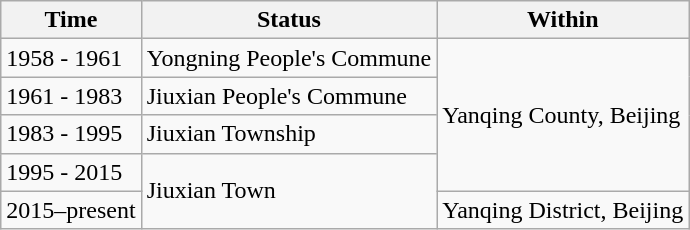<table class="wikitable">
<tr>
<th>Time</th>
<th>Status</th>
<th>Within</th>
</tr>
<tr>
<td>1958 - 1961</td>
<td>Yongning People's Commune</td>
<td rowspan="4">Yanqing County, Beijing</td>
</tr>
<tr>
<td>1961 - 1983</td>
<td>Jiuxian People's Commune</td>
</tr>
<tr>
<td>1983 - 1995</td>
<td>Jiuxian Township</td>
</tr>
<tr>
<td>1995 - 2015</td>
<td rowspan="2">Jiuxian Town</td>
</tr>
<tr>
<td>2015–present</td>
<td>Yanqing District, Beijing</td>
</tr>
</table>
